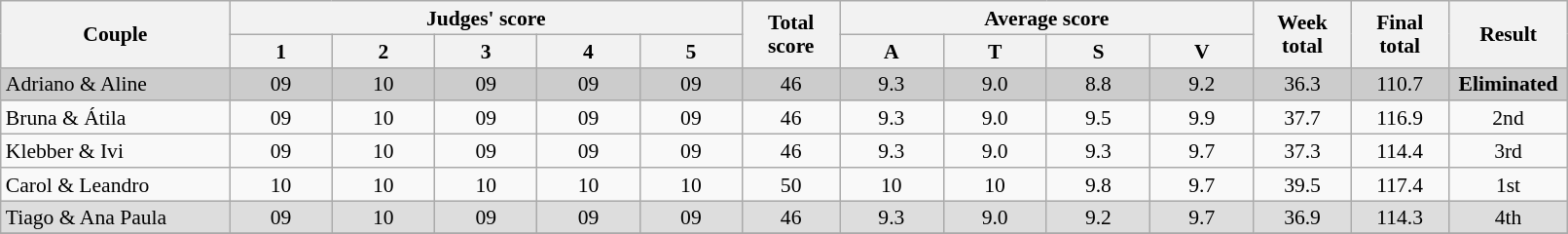<table class="wikitable" style="font-size:90%; line-height:16px; text-align:center" width="85%">
<tr>
<th rowspan=2 width=150>Couple</th>
<th colspan=5 width=185>Judges' score</th>
<th rowspan=2 width=060>Total score</th>
<th colspan=4 width=148>Average score</th>
<th rowspan=2 width=060>Week total</th>
<th rowspan=2 width=060>Final total</th>
<th rowspan=2 width=075>Result</th>
</tr>
<tr>
<th>1</th>
<th>2</th>
<th>3</th>
<th>4</th>
<th>5</th>
<th>A</th>
<th>T</th>
<th>S</th>
<th>V</th>
</tr>
<tr bgcolor="CCCCCC">
<td align="left">Adriano & Aline</td>
<td>09</td>
<td>10</td>
<td>09</td>
<td>09</td>
<td>09</td>
<td>46</td>
<td>9.3</td>
<td>9.0</td>
<td>8.8</td>
<td>9.2</td>
<td>36.3</td>
<td>110.7</td>
<td><strong>Eliminated</strong></td>
</tr>
<tr>
<td align="left">Bruna & Átila</td>
<td>09</td>
<td>10</td>
<td>09</td>
<td>09</td>
<td>09</td>
<td>46</td>
<td>9.3</td>
<td>9.0</td>
<td>9.5</td>
<td>9.9</td>
<td>37.7</td>
<td>116.9</td>
<td>2nd</td>
</tr>
<tr>
<td align="left">Klebber & Ivi</td>
<td>09</td>
<td>10</td>
<td>09</td>
<td>09</td>
<td>09</td>
<td>46</td>
<td>9.3</td>
<td>9.0</td>
<td>9.3</td>
<td>9.7</td>
<td>37.3</td>
<td>114.4</td>
<td>3rd</td>
</tr>
<tr>
<td align="left">Carol & Leandro</td>
<td>10</td>
<td>10</td>
<td>10</td>
<td>10</td>
<td>10</td>
<td>50</td>
<td>10</td>
<td>10</td>
<td>9.8</td>
<td>9.7</td>
<td>39.5</td>
<td>117.4</td>
<td>1st</td>
</tr>
<tr bgcolor="DDDDDD">
<td align="left">Tiago & Ana Paula</td>
<td>09</td>
<td>10</td>
<td>09</td>
<td>09</td>
<td>09</td>
<td>46</td>
<td>9.3</td>
<td>9.0</td>
<td>9.2</td>
<td>9.7</td>
<td>36.9</td>
<td>114.3</td>
<td>4th</td>
</tr>
<tr>
</tr>
</table>
